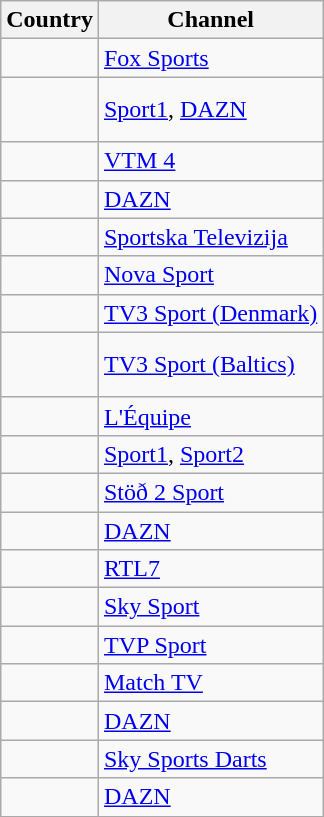<table class="wikitable" style="font-size:100%; text-align:left">
<tr>
<th>Country</th>
<th>Channel</th>
</tr>
<tr>
<td></td>
<td><a href='#'>Fox Sports</a></td>
</tr>
<tr>
<td><br><br></td>
<td><a href='#'>Sport1</a>, <a href='#'>DAZN</a></td>
</tr>
<tr>
<td></td>
<td><a href='#'>VTM 4</a></td>
</tr>
<tr>
<td></td>
<td><a href='#'>DAZN</a></td>
</tr>
<tr>
<td></td>
<td><a href='#'>Sportska Televizija</a></td>
</tr>
<tr>
<td><br></td>
<td><a href='#'>Nova Sport</a></td>
</tr>
<tr>
<td></td>
<td><a href='#'>TV3 Sport (Denmark)</a></td>
</tr>
<tr>
<td><br><br></td>
<td><a href='#'>TV3 Sport (Baltics)</a></td>
</tr>
<tr>
<td></td>
<td><a href='#'>L'Équipe</a></td>
</tr>
<tr>
<td></td>
<td><a href='#'>Sport1</a>, <a href='#'>Sport2</a></td>
</tr>
<tr>
<td></td>
<td><a href='#'>Stöð 2 Sport</a></td>
</tr>
<tr>
<td></td>
<td><a href='#'>DAZN</a></td>
</tr>
<tr>
<td></td>
<td><a href='#'>RTL7</a></td>
</tr>
<tr>
<td></td>
<td><a href='#'>Sky Sport</a></td>
</tr>
<tr>
<td></td>
<td><a href='#'>TVP Sport</a></td>
</tr>
<tr>
<td></td>
<td><a href='#'>Match TV</a></td>
</tr>
<tr>
<td></td>
<td><a href='#'>DAZN</a></td>
</tr>
<tr>
<td><br></td>
<td><a href='#'>Sky Sports Darts</a></td>
</tr>
<tr>
<td></td>
<td><a href='#'>DAZN</a></td>
</tr>
</table>
